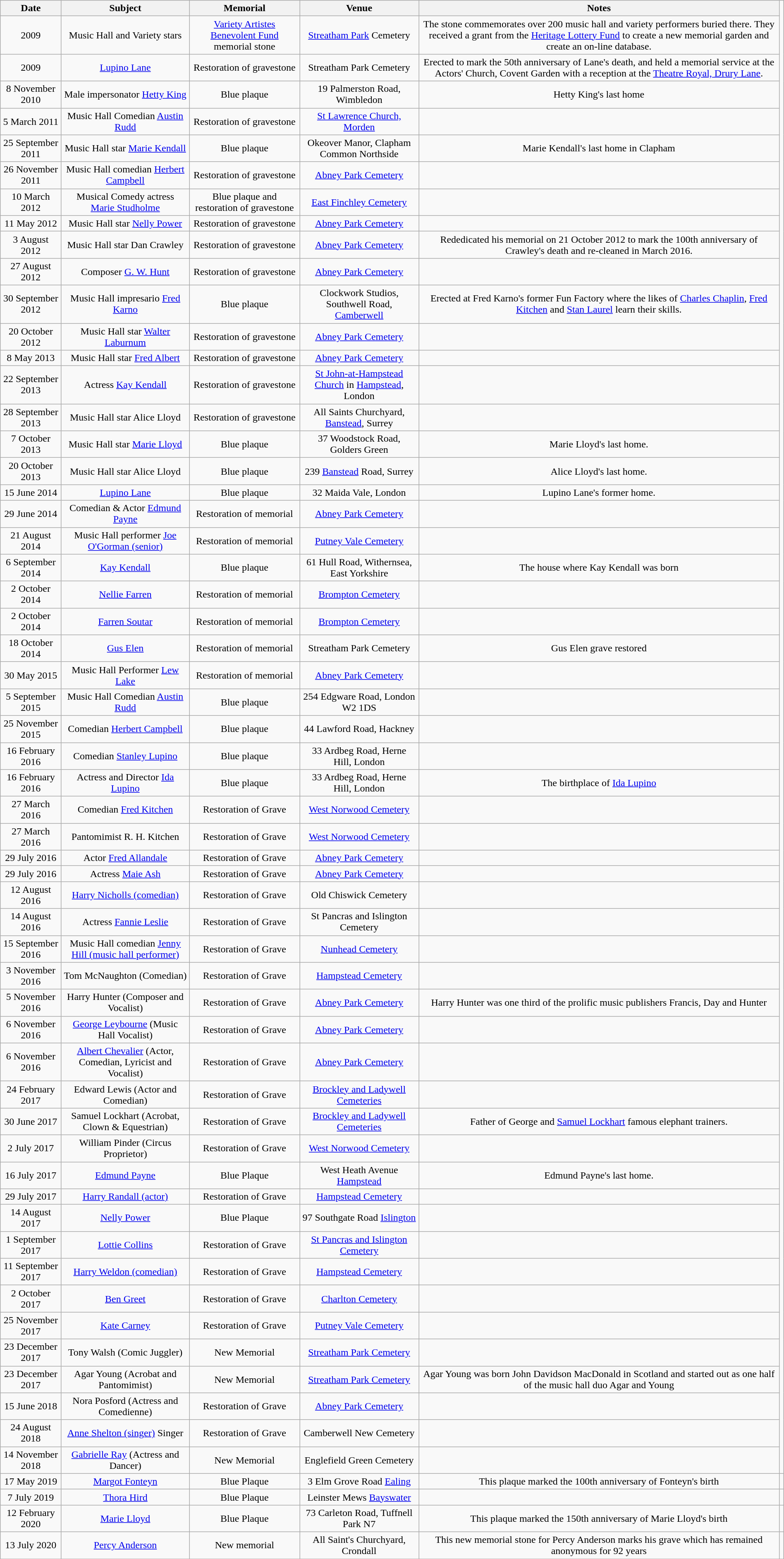<table class="wikitable sortable plainrowheaders" style="text-align: center; margin-right: 0;">
<tr>
<th>Date</th>
<th>Subject</th>
<th>Memorial</th>
<th>Venue</th>
<th>Notes</th>
</tr>
<tr>
<td>2009</td>
<td>Music Hall and Variety stars</td>
<td><a href='#'>Variety Artistes Benevolent Fund</a> memorial stone</td>
<td><a href='#'>Streatham Park</a> Cemetery</td>
<td>The stone commemorates over 200 music hall and variety performers buried there. They received a grant from the <a href='#'>Heritage Lottery Fund</a> to create a new memorial garden and create an on-line database.</td>
</tr>
<tr>
<td>2009</td>
<td><a href='#'>Lupino Lane</a></td>
<td>Restoration of gravestone</td>
<td>Streatham Park Cemetery</td>
<td>Erected to mark the 50th anniversary of Lane's death, and held a memorial service at the Actors' Church, Covent Garden with a reception at the <a href='#'>Theatre Royal, Drury Lane</a>.</td>
</tr>
<tr>
<td>8 November 2010</td>
<td>Male impersonator <a href='#'>Hetty King</a></td>
<td>Blue plaque</td>
<td>19 Palmerston Road, Wimbledon</td>
<td>Hetty King's last home</td>
</tr>
<tr>
<td>5 March 2011</td>
<td>Music Hall Comedian <a href='#'>Austin Rudd</a></td>
<td>Restoration of gravestone</td>
<td><a href='#'>St Lawrence Church, Morden</a></td>
<td></td>
</tr>
<tr>
<td>25 September 2011</td>
<td>Music Hall star <a href='#'>Marie Kendall</a></td>
<td>Blue plaque</td>
<td>Okeover Manor, Clapham Common Northside</td>
<td>Marie Kendall's last home in Clapham</td>
</tr>
<tr>
<td>26 November 2011</td>
<td>Music Hall comedian <a href='#'>Herbert Campbell</a></td>
<td>Restoration of gravestone</td>
<td><a href='#'>Abney Park Cemetery</a></td>
<td></td>
</tr>
<tr>
<td>10 March 2012</td>
<td>Musical Comedy actress <a href='#'>Marie Studholme</a></td>
<td>Blue plaque and restoration of gravestone</td>
<td><a href='#'>East Finchley Cemetery</a></td>
<td></td>
</tr>
<tr>
<td>11 May 2012</td>
<td>Music Hall star <a href='#'>Nelly Power</a></td>
<td>Restoration of gravestone</td>
<td><a href='#'>Abney Park Cemetery</a></td>
<td></td>
</tr>
<tr>
<td>3 August 2012</td>
<td>Music Hall star Dan Crawley</td>
<td>Restoration of gravestone</td>
<td><a href='#'>Abney Park Cemetery</a></td>
<td>Rededicated his memorial on 21 October 2012 to mark the 100th anniversary of Crawley's death and re-cleaned in March 2016.</td>
</tr>
<tr>
<td>27 August 2012</td>
<td>Composer <a href='#'>G. W. Hunt</a></td>
<td>Restoration of gravestone</td>
<td><a href='#'>Abney Park Cemetery</a></td>
<td></td>
</tr>
<tr>
<td>30 September 2012</td>
<td>Music Hall impresario <a href='#'>Fred Karno</a></td>
<td>Blue plaque</td>
<td>Clockwork Studios, Southwell Road, <a href='#'>Camberwell</a></td>
<td>Erected at Fred Karno's former Fun Factory where the likes of <a href='#'>Charles Chaplin</a>, <a href='#'>Fred Kitchen</a> and <a href='#'>Stan Laurel</a> learn their skills.</td>
</tr>
<tr>
<td>20 October 2012</td>
<td>Music Hall star <a href='#'>Walter Laburnum</a></td>
<td>Restoration of gravestone</td>
<td><a href='#'>Abney Park Cemetery</a></td>
<td></td>
</tr>
<tr>
<td>8 May 2013</td>
<td>Music Hall star <a href='#'>Fred Albert</a></td>
<td>Restoration of gravestone</td>
<td><a href='#'>Abney Park Cemetery</a></td>
<td></td>
</tr>
<tr>
<td>22 September 2013</td>
<td>Actress <a href='#'>Kay Kendall</a></td>
<td>Restoration of gravestone</td>
<td><a href='#'>St John-at-Hampstead Church</a> in <a href='#'>Hampstead</a>, London</td>
<td></td>
</tr>
<tr>
<td>28 September 2013</td>
<td>Music Hall star Alice Lloyd</td>
<td>Restoration of gravestone</td>
<td>All Saints Churchyard, <a href='#'>Banstead</a>, Surrey</td>
<td></td>
</tr>
<tr>
<td>7 October 2013</td>
<td>Music Hall star <a href='#'>Marie Lloyd</a></td>
<td>Blue plaque</td>
<td>37 Woodstock Road, Golders Green</td>
<td>Marie Lloyd's last home.</td>
</tr>
<tr>
<td>20 October 2013</td>
<td>Music Hall star Alice Lloyd</td>
<td>Blue plaque</td>
<td>239 <a href='#'>Banstead</a> Road, Surrey</td>
<td>Alice Lloyd's last home.</td>
</tr>
<tr>
<td>15 June 2014</td>
<td><a href='#'>Lupino Lane</a></td>
<td>Blue plaque</td>
<td>32 Maida Vale, London</td>
<td>Lupino Lane's former home.</td>
</tr>
<tr>
<td>29 June 2014</td>
<td>Comedian & Actor <a href='#'>Edmund Payne</a></td>
<td>Restoration of memorial</td>
<td><a href='#'>Abney Park Cemetery</a></td>
<td></td>
</tr>
<tr>
<td>21 August 2014</td>
<td>Music Hall performer <a href='#'>Joe O'Gorman (senior)</a></td>
<td>Restoration of memorial</td>
<td><a href='#'>Putney Vale Cemetery</a></td>
<td></td>
</tr>
<tr>
<td>6 September 2014</td>
<td><a href='#'>Kay Kendall</a></td>
<td>Blue plaque</td>
<td>61 Hull Road, Withernsea, East Yorkshire</td>
<td>The house where Kay Kendall was born</td>
</tr>
<tr>
<td>2 October 2014</td>
<td><a href='#'>Nellie Farren</a></td>
<td>Restoration of memorial</td>
<td><a href='#'>Brompton Cemetery</a></td>
<td></td>
</tr>
<tr>
<td>2 October 2014</td>
<td><a href='#'>Farren Soutar</a></td>
<td>Restoration of memorial</td>
<td><a href='#'>Brompton Cemetery</a></td>
<td></td>
</tr>
<tr>
<td>18 October 2014</td>
<td><a href='#'>Gus Elen</a></td>
<td>Restoration of memorial</td>
<td>Streatham Park Cemetery</td>
<td>Gus Elen grave restored</td>
</tr>
<tr>
<td>30 May 2015</td>
<td>Music Hall Performer <a href='#'>Lew Lake</a></td>
<td>Restoration of memorial</td>
<td><a href='#'>Abney Park Cemetery</a></td>
<td></td>
</tr>
<tr>
<td>5 September 2015</td>
<td>Music Hall Comedian <a href='#'>Austin Rudd</a></td>
<td>Blue plaque</td>
<td>254 Edgware Road, London W2 1DS</td>
<td></td>
</tr>
<tr>
<td>25 November 2015</td>
<td>Comedian <a href='#'>Herbert Campbell</a></td>
<td>Blue plaque</td>
<td>44 Lawford Road, Hackney</td>
<td></td>
</tr>
<tr>
<td>16 February 2016</td>
<td>Comedian <a href='#'>Stanley Lupino</a></td>
<td>Blue plaque</td>
<td>33 Ardbeg Road, Herne Hill, London</td>
<td></td>
</tr>
<tr>
<td>16 February 2016</td>
<td>Actress and Director <a href='#'>Ida Lupino</a></td>
<td>Blue plaque</td>
<td>33 Ardbeg Road, Herne Hill, London</td>
<td>The birthplace of <a href='#'>Ida Lupino</a></td>
</tr>
<tr>
<td>27 March 2016</td>
<td>Comedian <a href='#'>Fred Kitchen</a></td>
<td>Restoration of Grave</td>
<td><a href='#'>West Norwood Cemetery</a></td>
<td></td>
</tr>
<tr>
<td>27 March 2016</td>
<td>Pantomimist R. H. Kitchen</td>
<td>Restoration of Grave</td>
<td><a href='#'>West Norwood Cemetery</a></td>
<td></td>
</tr>
<tr>
<td>29 July 2016</td>
<td>Actor <a href='#'>Fred Allandale</a></td>
<td>Restoration of Grave</td>
<td><a href='#'>Abney Park Cemetery</a></td>
<td></td>
</tr>
<tr>
<td>29 July 2016</td>
<td>Actress <a href='#'>Maie Ash</a></td>
<td>Restoration of Grave</td>
<td><a href='#'>Abney Park Cemetery</a></td>
<td></td>
</tr>
<tr>
<td>12 August 2016</td>
<td><a href='#'>Harry Nicholls (comedian)</a></td>
<td>Restoration of Grave</td>
<td>Old Chiswick Cemetery</td>
<td></td>
</tr>
<tr>
<td>14 August 2016</td>
<td>Actress <a href='#'>Fannie Leslie</a></td>
<td>Restoration of Grave</td>
<td>St Pancras and Islington Cemetery</td>
<td></td>
</tr>
<tr>
<td>15 September 2016</td>
<td>Music Hall comedian <a href='#'>Jenny Hill (music hall performer)</a></td>
<td>Restoration of Grave</td>
<td><a href='#'>Nunhead Cemetery</a></td>
<td></td>
</tr>
<tr>
<td>3 November 2016</td>
<td>Tom McNaughton (Comedian)</td>
<td>Restoration of Grave</td>
<td><a href='#'>Hampstead Cemetery</a></td>
<td></td>
</tr>
<tr>
<td>5 November 2016</td>
<td>Harry Hunter (Composer and Vocalist)</td>
<td>Restoration of Grave</td>
<td><a href='#'>Abney Park Cemetery</a></td>
<td>Harry Hunter was one third of the prolific music publishers Francis, Day and Hunter</td>
</tr>
<tr>
<td>6 November 2016</td>
<td><a href='#'>George Leybourne</a> (Music Hall Vocalist)</td>
<td>Restoration of Grave</td>
<td><a href='#'>Abney Park Cemetery</a></td>
<td></td>
</tr>
<tr>
<td>6 November 2016</td>
<td><a href='#'>Albert Chevalier</a>  (Actor, Comedian, Lyricist and Vocalist)</td>
<td>Restoration of Grave</td>
<td><a href='#'>Abney Park Cemetery</a></td>
<td></td>
</tr>
<tr>
<td>24 February 2017</td>
<td>Edward Lewis (Actor and Comedian)</td>
<td>Restoration of Grave</td>
<td><a href='#'>Brockley and Ladywell Cemeteries</a></td>
<td></td>
</tr>
<tr>
<td>30 June 2017</td>
<td>Samuel Lockhart  (Acrobat, Clown & Equestrian)</td>
<td>Restoration of Grave</td>
<td><a href='#'>Brockley and Ladywell Cemeteries</a></td>
<td>Father of George and <a href='#'>Samuel Lockhart</a> famous elephant trainers.</td>
</tr>
<tr>
<td>2 July 2017</td>
<td>William Pinder (Circus Proprietor)</td>
<td>Restoration of Grave</td>
<td><a href='#'>West Norwood Cemetery</a></td>
<td></td>
</tr>
<tr>
<td>16 July 2017</td>
<td><a href='#'>Edmund Payne</a></td>
<td>Blue Plaque</td>
<td>West Heath Avenue <a href='#'>Hampstead</a></td>
<td>Edmund Payne's last home.</td>
</tr>
<tr>
<td>29 July 2017</td>
<td><a href='#'>Harry Randall (actor)</a></td>
<td>Restoration of Grave</td>
<td><a href='#'>Hampstead Cemetery</a></td>
<td></td>
</tr>
<tr>
<td>14 August 2017</td>
<td><a href='#'>Nelly Power</a></td>
<td>Blue Plaque</td>
<td>97 Southgate Road <a href='#'>Islington</a></td>
<td></td>
</tr>
<tr>
<td>1 September 2017</td>
<td><a href='#'>Lottie Collins</a></td>
<td>Restoration of Grave</td>
<td><a href='#'>St Pancras and Islington Cemetery</a></td>
<td></td>
</tr>
<tr>
<td>11 September 2017</td>
<td><a href='#'>Harry Weldon (comedian)</a></td>
<td>Restoration of Grave</td>
<td><a href='#'>Hampstead Cemetery</a></td>
<td></td>
</tr>
<tr>
<td>2 October 2017</td>
<td><a href='#'>Ben Greet</a></td>
<td>Restoration of Grave</td>
<td><a href='#'>Charlton Cemetery</a></td>
<td></td>
</tr>
<tr>
<td>25 November 2017</td>
<td><a href='#'>Kate Carney</a></td>
<td>Restoration of Grave</td>
<td><a href='#'>Putney Vale Cemetery</a></td>
<td></td>
</tr>
<tr>
<td>23 December 2017</td>
<td>Tony Walsh  (Comic Juggler)</td>
<td>New Memorial</td>
<td><a href='#'>Streatham Park Cemetery</a></td>
<td></td>
</tr>
<tr>
<td>23 December 2017</td>
<td>Agar Young  (Acrobat and Pantomimist)</td>
<td>New Memorial</td>
<td><a href='#'>Streatham Park Cemetery</a></td>
<td>Agar Young was born John Davidson MacDonald in Scotland and started out as one half of the music hall duo Agar and Young </td>
</tr>
<tr>
<td>15 June 2018</td>
<td>Nora Posford (Actress and Comedienne)</td>
<td>Restoration of Grave</td>
<td><a href='#'>Abney Park Cemetery</a></td>
<td></td>
</tr>
<tr>
<td>24 August 2018</td>
<td><a href='#'>Anne Shelton (singer)</a> Singer</td>
<td>Restoration of Grave</td>
<td>Camberwell New Cemetery </td>
<td></td>
</tr>
<tr>
<td>14 November 2018</td>
<td><a href='#'>Gabrielle Ray</a>  (Actress and Dancer)</td>
<td>New Memorial</td>
<td>Englefield Green Cemetery </td>
<td></td>
</tr>
<tr>
<td>17 May 2019</td>
<td><a href='#'>Margot Fonteyn</a></td>
<td>Blue Plaque</td>
<td>3 Elm Grove Road <a href='#'>Ealing</a></td>
<td>This plaque marked the 100th anniversary of Fonteyn's birth </td>
<td></td>
</tr>
<tr>
<td>7 July 2019</td>
<td><a href='#'>Thora Hird</a></td>
<td>Blue Plaque</td>
<td>Leinster Mews <a href='#'>Bayswater</a></td>
<td></td>
</tr>
<tr>
<td>12 February 2020</td>
<td><a href='#'>Marie Lloyd</a></td>
<td>Blue Plaque</td>
<td>73 Carleton Road, Tuffnell Park N7</td>
<td>This plaque marked the 150th anniversary of Marie Lloyd's birth </td>
<td></td>
</tr>
<tr>
<td>13 July 2020</td>
<td><a href='#'>Percy Anderson</a></td>
<td>New memorial</td>
<td>All Saint's Churchyard, Crondall</td>
<td>This new memorial stone for Percy Anderson marks his grave which has remained anonymous for 92 years </td>
<td></td>
</tr>
<tr>
</tr>
</table>
